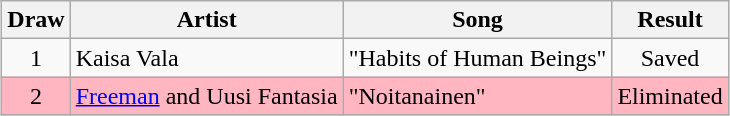<table class="sortable wikitable" style="margin: 1em auto 1em auto; text-align:center;">
<tr>
<th>Draw</th>
<th>Artist</th>
<th>Song</th>
<th>Result</th>
</tr>
<tr>
<td>1</td>
<td align="left">Kaisa Vala</td>
<td align="left">"Habits of Human Beings"</td>
<td>Saved</td>
</tr>
<tr style="background:lightpink;">
<td>2</td>
<td align="left"><a href='#'>Freeman</a> and Uusi Fantasia</td>
<td align="left">"Noitanainen"</td>
<td>Eliminated</td>
</tr>
</table>
